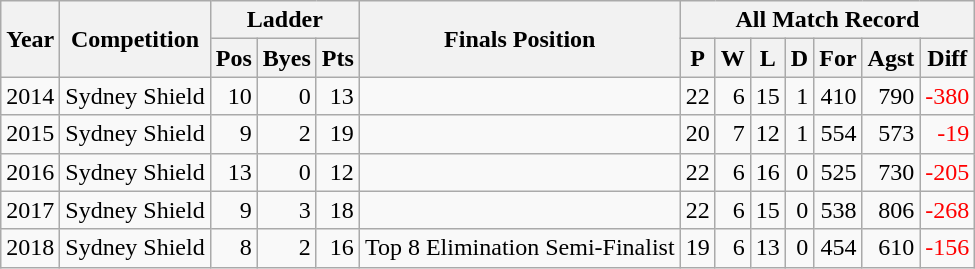<table class="wikitable" width="auto" style="text-align: right">
<tr>
<th rowspan=2>Year</th>
<th rowspan=2>Competition</th>
<th colspan=3>Ladder</th>
<th rowspan=2>Finals Position</th>
<th colspan=7>All Match Record</th>
</tr>
<tr>
<th>Pos</th>
<th>Byes</th>
<th>Pts</th>
<th>P</th>
<th>W</th>
<th>L</th>
<th>D</th>
<th>For</th>
<th>Agst</th>
<th>Diff</th>
</tr>
<tr>
<td>2014</td>
<td align=center>Sydney Shield</td>
<td>10</td>
<td>0</td>
<td>13</td>
<td align=left></td>
<td>22</td>
<td>6</td>
<td>15</td>
<td>1</td>
<td>410</td>
<td>790</td>
<td style="color:red;">-380</td>
</tr>
<tr>
<td>2015</td>
<td align=center>Sydney Shield</td>
<td>9</td>
<td>2</td>
<td>19</td>
<td align=left></td>
<td>20</td>
<td>7</td>
<td>12</td>
<td>1</td>
<td>554</td>
<td>573</td>
<td style="color:red;">-19</td>
</tr>
<tr>
<td>2016</td>
<td align=center>Sydney Shield</td>
<td>13</td>
<td>0</td>
<td>12</td>
<td align=left></td>
<td>22</td>
<td>6</td>
<td>16</td>
<td>0</td>
<td>525</td>
<td>730</td>
<td style="color:red;">-205</td>
</tr>
<tr>
<td>2017</td>
<td align=center>Sydney Shield</td>
<td>9</td>
<td>3</td>
<td>18</td>
<td align=left></td>
<td>22</td>
<td>6</td>
<td>15</td>
<td>0</td>
<td>538</td>
<td>806</td>
<td style="color:red;">-268</td>
</tr>
<tr>
<td>2018</td>
<td align=center>Sydney Shield</td>
<td>8</td>
<td>2</td>
<td>16</td>
<td align=left>Top 8 Elimination Semi-Finalist</td>
<td>19</td>
<td>6</td>
<td>13</td>
<td>0</td>
<td>454</td>
<td>610</td>
<td style="color:red;">-156</td>
</tr>
</table>
